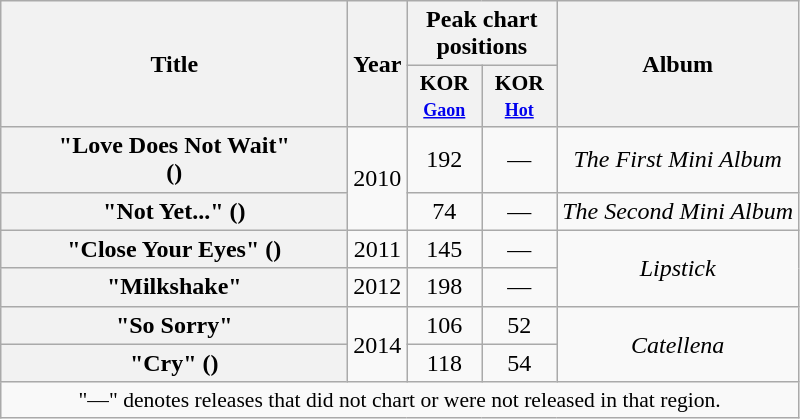<table class="wikitable plainrowheaders" style="text-align:center;" border="1">
<tr>
<th scope="col" rowspan="2" style="width:14em;">Title</th>
<th scope="col" rowspan="2">Year</th>
<th scope="col" colspan="2">Peak chart positions</th>
<th scope="col" rowspan="2">Album</th>
</tr>
<tr>
<th scope="col" style="width:3em;font-size:90%;">KOR <small><a href='#'>Gaon</a></small><br></th>
<th scope="col" style="width:3em;font-size:90%;">KOR <small><a href='#'>Hot</a></small><br></th>
</tr>
<tr>
<th scope="row">"Love Does Not Wait" <br>()</th>
<td rowspan="2">2010</td>
<td>192</td>
<td>—</td>
<td><em>The First Mini Album</em></td>
</tr>
<tr>
<th scope="row">"Not Yet..." ()</th>
<td>74</td>
<td>—</td>
<td><em>The Second Mini Album</em></td>
</tr>
<tr>
<th scope="row">"Close Your Eyes" ()</th>
<td>2011</td>
<td>145</td>
<td>—</td>
<td rowspan="2"><em>Lipstick</em></td>
</tr>
<tr>
<th scope="row">"Milkshake"</th>
<td>2012</td>
<td>198</td>
<td>—</td>
</tr>
<tr>
<th scope="row">"So Sorry"</th>
<td rowspan="2">2014</td>
<td>106</td>
<td>52</td>
<td rowspan="2"><em>Catellena</em></td>
</tr>
<tr>
<th scope="row">"Cry" ()</th>
<td>118</td>
<td>54</td>
</tr>
<tr>
<td colspan="5" style="font-size:90%">"—" denotes releases that did not chart or were not released in that region.</td>
</tr>
</table>
